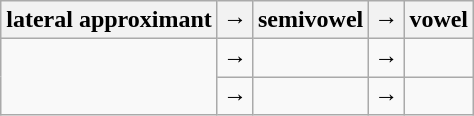<table class="wikitable" style="text-align: center;">
<tr>
<th>lateral approximant</th>
<th>→</th>
<th>semivowel</th>
<th>→</th>
<th>vowel</th>
</tr>
<tr>
<td rowspan="2"></td>
<td>→</td>
<td><br></td>
<td>→</td>
<td><br></td>
</tr>
<tr>
<td>→</td>
<td></td>
<td>→</td>
<td></td>
</tr>
</table>
